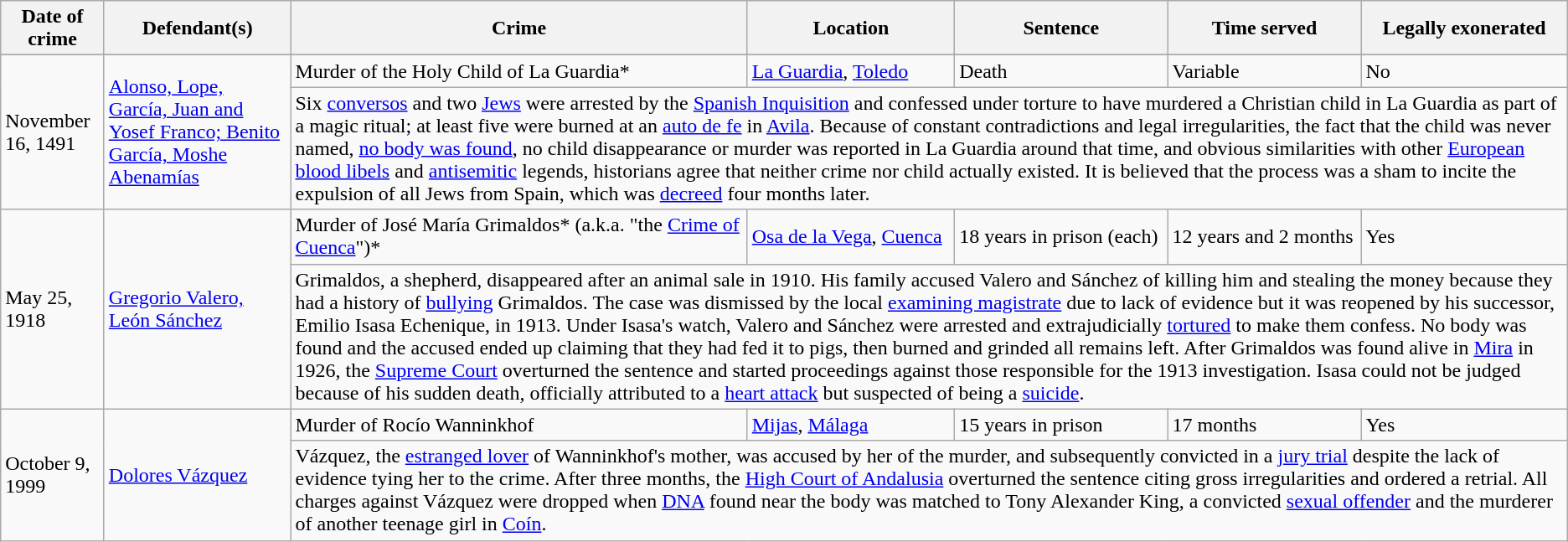<table class="wikitable sortable">
<tr>
<th>Date of crime</th>
<th>Defendant(s)</th>
<th>Crime</th>
<th>Location</th>
<th>Sentence</th>
<th>Time served</th>
<th>Legally exonerated</th>
</tr>
<tr>
</tr>
<tr ->
<td rowspan="2">November 16, 1491</td>
<td rowspan="2"><a href='#'>Alonso, Lope, García, Juan and Yosef Franco; Benito García, Moshe Abenamías</a></td>
<td>Murder of the Holy Child of La Guardia*</td>
<td><a href='#'>La Guardia</a>, <a href='#'>Toledo</a></td>
<td>Death</td>
<td>Variable</td>
<td>No</td>
</tr>
<tr>
<td colspan=5>Six <a href='#'>conversos</a> and two <a href='#'>Jews</a> were arrested by the <a href='#'>Spanish Inquisition</a> and confessed under torture to have murdered a Christian child in La Guardia as part of a magic ritual; at least five were burned at an <a href='#'>auto de fe</a> in <a href='#'>Avila</a>. Because of constant contradictions and legal irregularities, the fact that the child was never named, <a href='#'>no body was found</a>, no child disappearance or murder was reported in La Guardia around that time, and obvious similarities with other <a href='#'>European</a> <a href='#'>blood libels</a> and <a href='#'>antisemitic</a> legends, historians agree that neither crime nor child actually existed. It is believed that the process was a sham to incite the expulsion of all Jews from Spain, which was <a href='#'>decreed</a> four months later.</td>
</tr>
<tr ->
<td rowspan="2">May 25, 1918</td>
<td rowspan="2"><a href='#'>Gregorio Valero, León Sánchez</a></td>
<td>Murder of José María Grimaldos* (a.k.a. "the <a href='#'>Crime of Cuenca</a>")*</td>
<td><a href='#'>Osa de la Vega</a>, <a href='#'>Cuenca</a></td>
<td>18 years in prison (each)</td>
<td>12 years and 2 months</td>
<td>Yes</td>
</tr>
<tr>
<td colspan=5>Grimaldos, a shepherd, disappeared after an animal sale in 1910. His family accused Valero and Sánchez of killing him and stealing the money because they had a history of <a href='#'>bullying</a> Grimaldos. The case was dismissed by the local <a href='#'>examining magistrate</a> due to lack of evidence but it was reopened by his successor, Emilio Isasa Echenique, in 1913. Under Isasa's watch, Valero and Sánchez were arrested and extrajudicially <a href='#'>tortured</a> to make them confess. No body was found and the accused ended up claiming that they had fed it to pigs, then burned and grinded all remains left. After Grimaldos was found alive in <a href='#'>Mira</a> in 1926, the <a href='#'>Supreme Court</a> overturned the sentence and started proceedings against those responsible for the 1913 investigation. Isasa could not be judged because of his sudden death, officially attributed to a <a href='#'>heart attack</a> but suspected of being a <a href='#'>suicide</a>.</td>
</tr>
<tr ->
<td rowspan="2">October 9, 1999</td>
<td rowspan="2"><a href='#'>Dolores Vázquez</a></td>
<td>Murder of Rocío Wanninkhof</td>
<td><a href='#'>Mijas</a>, <a href='#'>Málaga</a></td>
<td>15 years in prison</td>
<td>17 months</td>
<td>Yes</td>
</tr>
<tr>
<td colspan=5>Vázquez, the <a href='#'>estranged lover</a> of Wanninkhof's mother, was accused by her of the murder, and subsequently convicted in a <a href='#'>jury trial</a> despite the lack of evidence tying her to the crime. After three months, the <a href='#'>High Court of Andalusia</a> overturned the sentence citing gross irregularities and ordered a retrial. All charges against Vázquez were dropped when <a href='#'>DNA</a> found near the body was matched to Tony Alexander King, a convicted <a href='#'>sexual offender</a> and the murderer of another teenage girl in <a href='#'>Coín</a>.</td>
</tr>
</table>
